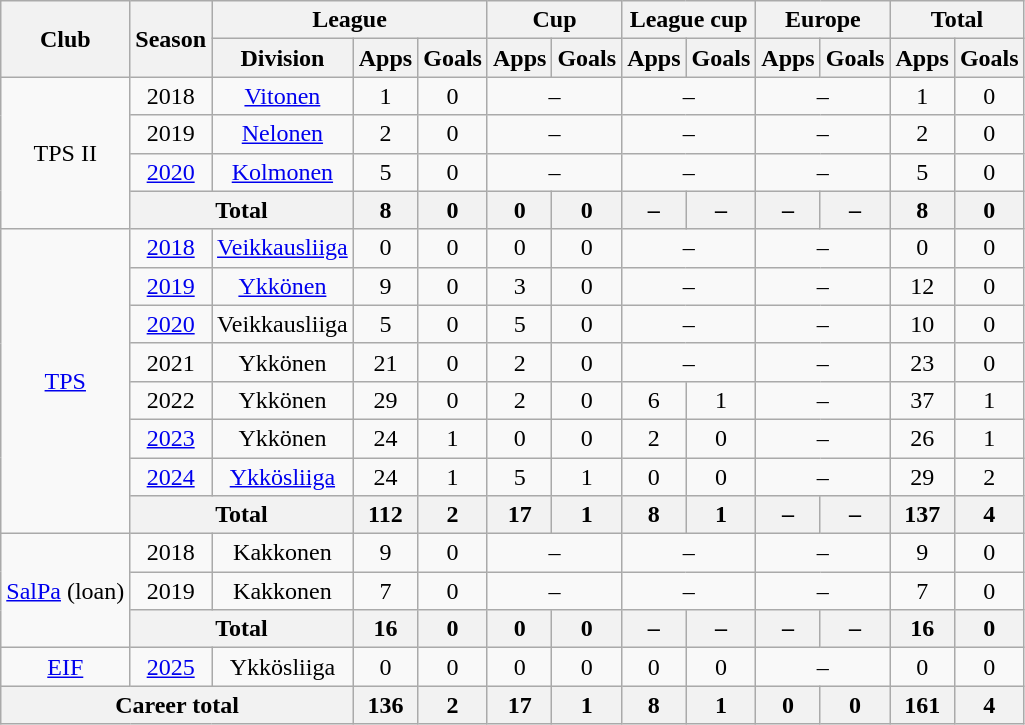<table class="wikitable" style="text-align:center">
<tr>
<th rowspan="2">Club</th>
<th rowspan="2">Season</th>
<th colspan="3">League</th>
<th colspan="2">Cup</th>
<th colspan="2">League cup</th>
<th colspan="2">Europe</th>
<th colspan="2">Total</th>
</tr>
<tr>
<th>Division</th>
<th>Apps</th>
<th>Goals</th>
<th>Apps</th>
<th>Goals</th>
<th>Apps</th>
<th>Goals</th>
<th>Apps</th>
<th>Goals</th>
<th>Apps</th>
<th>Goals</th>
</tr>
<tr>
<td rowspan=4>TPS II</td>
<td>2018</td>
<td><a href='#'>Vitonen</a></td>
<td>1</td>
<td>0</td>
<td colspan=2>–</td>
<td colspan=2>–</td>
<td colspan=2>–</td>
<td>1</td>
<td>0</td>
</tr>
<tr>
<td>2019</td>
<td><a href='#'>Nelonen</a></td>
<td>2</td>
<td>0</td>
<td colspan=2>–</td>
<td colspan=2>–</td>
<td colspan=2>–</td>
<td>2</td>
<td>0</td>
</tr>
<tr>
<td><a href='#'>2020</a></td>
<td><a href='#'>Kolmonen</a></td>
<td>5</td>
<td>0</td>
<td colspan=2>–</td>
<td colspan=2>–</td>
<td colspan=2>–</td>
<td>5</td>
<td>0</td>
</tr>
<tr>
<th colspan="2">Total</th>
<th>8</th>
<th>0</th>
<th>0</th>
<th>0</th>
<th>–</th>
<th>–</th>
<th>–</th>
<th>–</th>
<th>8</th>
<th>0</th>
</tr>
<tr>
<td rowspan=8><a href='#'>TPS</a></td>
<td><a href='#'>2018</a></td>
<td><a href='#'>Veikkausliiga</a></td>
<td>0</td>
<td>0</td>
<td>0</td>
<td>0</td>
<td colspan=2>–</td>
<td colspan=2>–</td>
<td>0</td>
<td>0</td>
</tr>
<tr>
<td><a href='#'>2019</a></td>
<td><a href='#'>Ykkönen</a></td>
<td>9</td>
<td>0</td>
<td>3</td>
<td>0</td>
<td colspan=2>–</td>
<td colspan=2>–</td>
<td>12</td>
<td>0</td>
</tr>
<tr>
<td><a href='#'>2020</a></td>
<td>Veikkausliiga</td>
<td>5</td>
<td>0</td>
<td>5</td>
<td>0</td>
<td colspan=2>–</td>
<td colspan=2>–</td>
<td>10</td>
<td>0</td>
</tr>
<tr>
<td>2021</td>
<td>Ykkönen</td>
<td>21</td>
<td>0</td>
<td>2</td>
<td>0</td>
<td colspan=2>–</td>
<td colspan=2>–</td>
<td>23</td>
<td>0</td>
</tr>
<tr>
<td>2022</td>
<td>Ykkönen</td>
<td>29</td>
<td>0</td>
<td>2</td>
<td>0</td>
<td>6</td>
<td>1</td>
<td colspan=2>–</td>
<td>37</td>
<td>1</td>
</tr>
<tr>
<td><a href='#'>2023</a></td>
<td>Ykkönen</td>
<td>24</td>
<td>1</td>
<td>0</td>
<td>0</td>
<td>2</td>
<td>0</td>
<td colspan=2>–</td>
<td>26</td>
<td>1</td>
</tr>
<tr>
<td><a href='#'>2024</a></td>
<td><a href='#'>Ykkösliiga</a></td>
<td>24</td>
<td>1</td>
<td>5</td>
<td>1</td>
<td>0</td>
<td>0</td>
<td colspan=2>–</td>
<td>29</td>
<td>2</td>
</tr>
<tr>
<th colspan="2">Total</th>
<th>112</th>
<th>2</th>
<th>17</th>
<th>1</th>
<th>8</th>
<th>1</th>
<th>–</th>
<th>–</th>
<th>137</th>
<th>4</th>
</tr>
<tr>
<td rowspan=3><a href='#'>SalPa</a> (loan)</td>
<td>2018</td>
<td>Kakkonen</td>
<td>9</td>
<td>0</td>
<td colspan=2>–</td>
<td colspan=2>–</td>
<td colspan=2>–</td>
<td>9</td>
<td>0</td>
</tr>
<tr>
<td>2019</td>
<td>Kakkonen</td>
<td>7</td>
<td>0</td>
<td colspan=2>–</td>
<td colspan=2>–</td>
<td colspan=2>–</td>
<td>7</td>
<td>0</td>
</tr>
<tr>
<th colspan="2">Total</th>
<th>16</th>
<th>0</th>
<th>0</th>
<th>0</th>
<th>–</th>
<th>–</th>
<th>–</th>
<th>–</th>
<th>16</th>
<th>0</th>
</tr>
<tr>
<td><a href='#'>EIF</a></td>
<td><a href='#'>2025</a></td>
<td>Ykkösliiga</td>
<td>0</td>
<td>0</td>
<td>0</td>
<td>0</td>
<td>0</td>
<td>0</td>
<td colspan=2>–</td>
<td>0</td>
<td>0</td>
</tr>
<tr>
<th colspan="3">Career total</th>
<th>136</th>
<th>2</th>
<th>17</th>
<th>1</th>
<th>8</th>
<th>1</th>
<th>0</th>
<th>0</th>
<th>161</th>
<th>4</th>
</tr>
</table>
